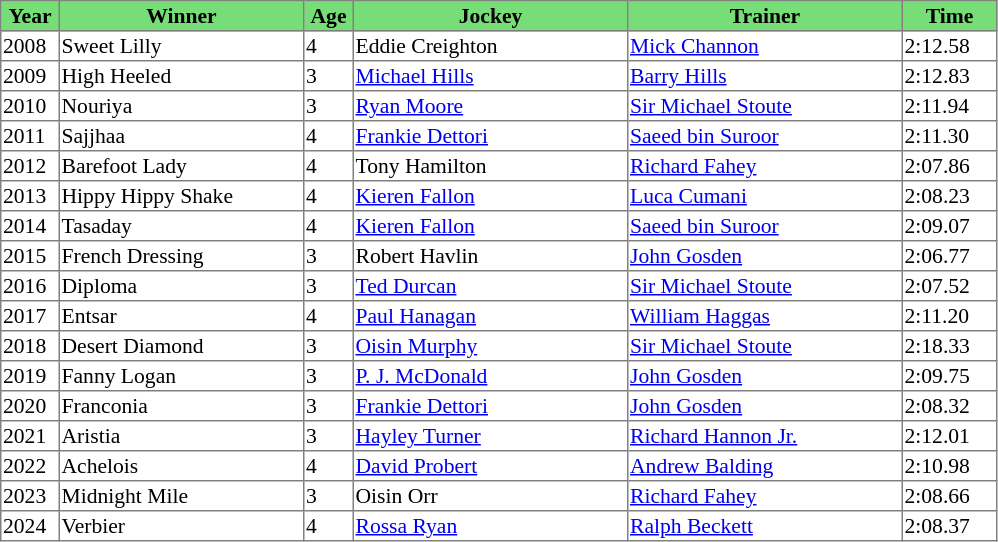<table class = "sortable" | border="1" style="border-collapse: collapse; font-size:90%">
<tr bgcolor="#77dd77" align="center">
<th style="width:36px"><strong>Year</strong></th>
<th style="width:160px"><strong>Winner</strong></th>
<th style="width:30px"><strong>Age</strong></th>
<th style="width:180px"><strong>Jockey</strong></th>
<th style="width:180px"><strong>Trainer</strong></th>
<th style="width:60px"><strong>Time</strong></th>
</tr>
<tr>
<td>2008</td>
<td>Sweet Lilly</td>
<td>4</td>
<td>Eddie Creighton</td>
<td><a href='#'>Mick Channon</a></td>
<td>2:12.58</td>
</tr>
<tr>
<td>2009</td>
<td>High Heeled</td>
<td>3</td>
<td><a href='#'>Michael Hills</a></td>
<td><a href='#'>Barry Hills</a></td>
<td>2:12.83</td>
</tr>
<tr>
<td>2010</td>
<td>Nouriya</td>
<td>3</td>
<td><a href='#'>Ryan Moore</a></td>
<td><a href='#'>Sir Michael Stoute</a></td>
<td>2:11.94</td>
</tr>
<tr>
<td>2011</td>
<td>Sajjhaa</td>
<td>4</td>
<td><a href='#'>Frankie Dettori</a></td>
<td><a href='#'>Saeed bin Suroor</a></td>
<td>2:11.30</td>
</tr>
<tr>
<td>2012</td>
<td>Barefoot Lady</td>
<td>4</td>
<td>Tony Hamilton</td>
<td><a href='#'>Richard Fahey</a></td>
<td>2:07.86</td>
</tr>
<tr>
<td>2013</td>
<td>Hippy Hippy Shake</td>
<td>4</td>
<td><a href='#'>Kieren Fallon</a></td>
<td><a href='#'>Luca Cumani</a></td>
<td>2:08.23</td>
</tr>
<tr>
<td>2014</td>
<td>Tasaday</td>
<td>4</td>
<td><a href='#'>Kieren Fallon</a></td>
<td><a href='#'>Saeed bin Suroor</a></td>
<td>2:09.07</td>
</tr>
<tr>
<td>2015</td>
<td>French Dressing</td>
<td>3</td>
<td>Robert Havlin</td>
<td><a href='#'>John Gosden</a></td>
<td>2:06.77</td>
</tr>
<tr>
<td>2016</td>
<td>Diploma</td>
<td>3</td>
<td><a href='#'>Ted Durcan</a></td>
<td><a href='#'>Sir Michael Stoute</a></td>
<td>2:07.52</td>
</tr>
<tr>
<td>2017</td>
<td>Entsar</td>
<td>4</td>
<td><a href='#'>Paul Hanagan</a></td>
<td><a href='#'>William Haggas</a></td>
<td>2:11.20</td>
</tr>
<tr>
<td>2018</td>
<td>Desert Diamond</td>
<td>3</td>
<td><a href='#'>Oisin Murphy</a></td>
<td><a href='#'>Sir Michael Stoute</a></td>
<td>2:18.33</td>
</tr>
<tr>
<td>2019</td>
<td>Fanny Logan</td>
<td>3</td>
<td><a href='#'>P. J. McDonald</a></td>
<td><a href='#'>John Gosden</a></td>
<td>2:09.75</td>
</tr>
<tr>
<td>2020</td>
<td>Franconia</td>
<td>3</td>
<td><a href='#'>Frankie Dettori</a></td>
<td><a href='#'>John Gosden</a></td>
<td>2:08.32</td>
</tr>
<tr>
<td>2021</td>
<td>Aristia</td>
<td>3</td>
<td><a href='#'>Hayley Turner</a></td>
<td><a href='#'>Richard Hannon Jr.</a></td>
<td>2:12.01</td>
</tr>
<tr>
<td>2022</td>
<td>Achelois</td>
<td>4</td>
<td><a href='#'>David Probert</a></td>
<td><a href='#'>Andrew Balding</a></td>
<td>2:10.98</td>
</tr>
<tr>
<td>2023</td>
<td>Midnight Mile</td>
<td>3</td>
<td>Oisin Orr</td>
<td><a href='#'>Richard Fahey</a></td>
<td>2:08.66</td>
</tr>
<tr>
<td>2024</td>
<td>Verbier</td>
<td>4</td>
<td><a href='#'>Rossa Ryan</a></td>
<td><a href='#'>Ralph Beckett</a></td>
<td>2:08.37</td>
</tr>
</table>
